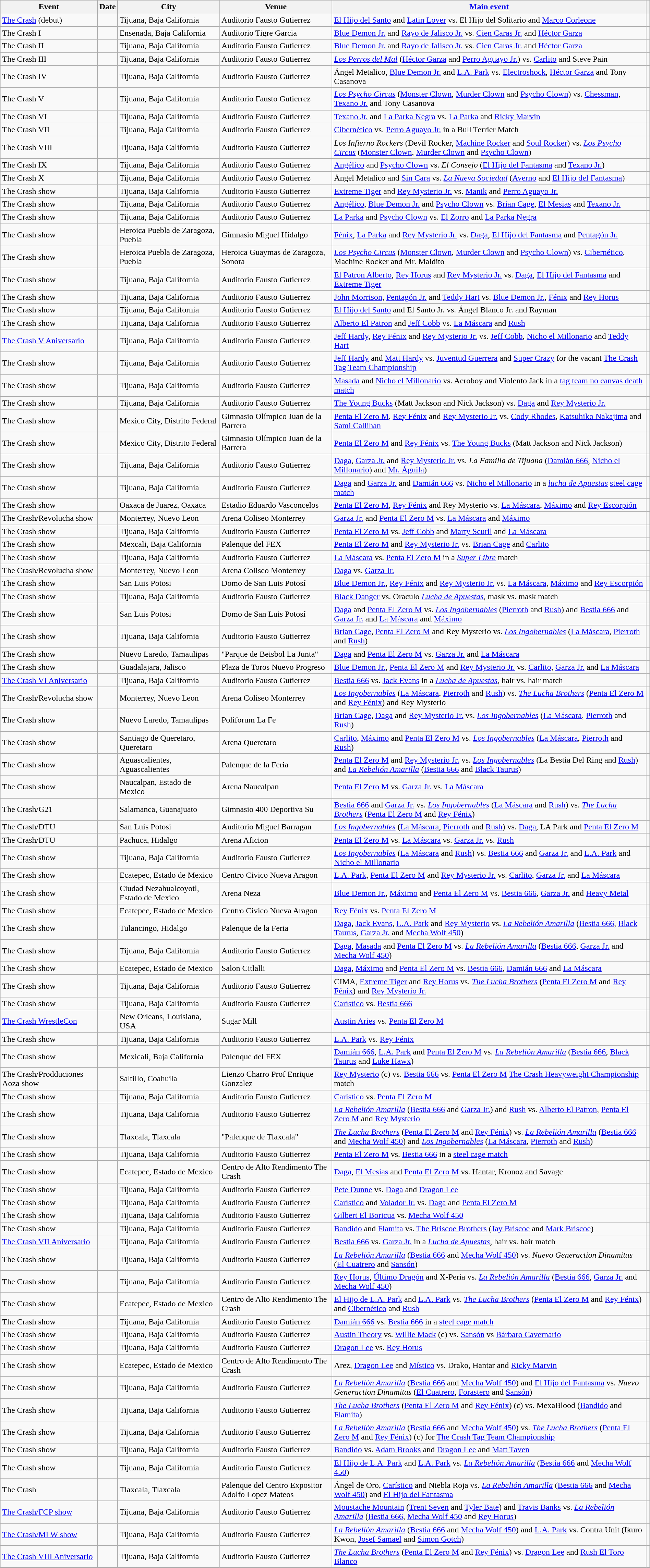<table class="wikitable sortable" style="align: center" width=100%>
<tr>
<th scope="col">Event</th>
<th scope="col">Date</th>
<th scope="col">City</th>
<th scope="col">Venue</th>
<th class="unsortable" scope="col"><a href='#'>Main event</a></th>
<th class=unsortable scope="col"></th>
</tr>
<tr>
<td><a href='#'>The Crash</a> (debut)</td>
<td></td>
<td>Tijuana, Baja California</td>
<td>Auditorio Fausto Gutierrez</td>
<td><a href='#'>El Hijo del Santo</a> and <a href='#'>Latin Lover</a> vs. El Hijo del Solitario and <a href='#'>Marco Corleone</a></td>
<td></td>
</tr>
<tr>
<td>The Crash I</td>
<td></td>
<td>Ensenada, Baja California</td>
<td>Auditorio Tigre Garcia</td>
<td><a href='#'>Blue Demon Jr.</a> and <a href='#'>Rayo de Jalisco Jr.</a> vs. <a href='#'>Cien Caras Jr.</a> and <a href='#'>Héctor Garza</a></td>
<td></td>
</tr>
<tr>
<td>The Crash II</td>
<td></td>
<td>Tijuana, Baja California</td>
<td>Auditorio Fausto Gutierrez</td>
<td><a href='#'>Blue Demon Jr.</a> and <a href='#'>Rayo de Jalisco Jr.</a> vs. <a href='#'>Cien Caras Jr.</a> and <a href='#'>Héctor Garza</a></td>
<td></td>
</tr>
<tr>
<td>The Crash III</td>
<td></td>
<td>Tijuana, Baja California</td>
<td>Auditorio Fausto Gutierrez</td>
<td><em><a href='#'>Los Perros del Mal</a></em> (<a href='#'>Héctor Garza</a> and <a href='#'>Perro Aguayo Jr.</a>) vs. <a href='#'>Carlito</a> and Steve Pain</td>
<td></td>
</tr>
<tr>
<td>The Crash IV</td>
<td></td>
<td>Tijuana, Baja California</td>
<td>Auditorio Fausto Gutierrez</td>
<td>Ángel Metalico, <a href='#'>Blue Demon Jr.</a> and <a href='#'>L.A. Park</a> vs. <a href='#'>Electroshock</a>, <a href='#'>Héctor Garza</a> and Tony Casanova</td>
<td></td>
</tr>
<tr>
<td>The Crash V</td>
<td></td>
<td>Tijuana, Baja California</td>
<td>Auditorio Fausto Gutierrez</td>
<td><em><a href='#'>Los Psycho Circus</a></em> (<a href='#'>Monster Clown</a>, <a href='#'>Murder Clown</a> and <a href='#'>Psycho Clown</a>) vs. <a href='#'>Chessman</a>, <a href='#'>Texano Jr.</a> and Tony Casanova</td>
<td></td>
</tr>
<tr>
<td>The Crash VI</td>
<td></td>
<td>Tijuana, Baja California</td>
<td>Auditorio Fausto Gutierrez</td>
<td><a href='#'>Texano Jr.</a> and <a href='#'>La Parka Negra</a> vs. <a href='#'>La Parka</a> and <a href='#'>Ricky Marvin</a></td>
<td></td>
</tr>
<tr>
<td>The Crash VII</td>
<td></td>
<td>Tijuana, Baja California</td>
<td>Auditorio Fausto Gutierrez</td>
<td><a href='#'>Cibernético</a> vs. <a href='#'>Perro Aguayo Jr.</a> in a Bull Terrier Match</td>
<td></td>
</tr>
<tr>
<td>The Crash VIII</td>
<td></td>
<td>Tijuana, Baja California</td>
<td>Auditorio Fausto Gutierrez</td>
<td><em>Los Infierno Rockers</em> (Devil Rocker, <a href='#'>Machine Rocker</a> and <a href='#'>Soul Rocker</a>) vs. <em><a href='#'>Los Psycho Circus</a></em> (<a href='#'>Monster Clown</a>, <a href='#'>Murder Clown</a> and <a href='#'>Psycho Clown</a>)</td>
<td></td>
</tr>
<tr>
<td>The Crash IX</td>
<td></td>
<td>Tijuana, Baja California</td>
<td>Auditorio Fausto Gutierrez</td>
<td><a href='#'>Angélico</a> and <a href='#'>Psycho Clown</a> vs. <em>El Consejo</em> (<a href='#'>El Hijo del Fantasma</a> and <a href='#'>Texano Jr.</a>)</td>
<td></td>
</tr>
<tr>
<td>The Crash X</td>
<td></td>
<td>Tijuana, Baja California</td>
<td>Auditorio Fausto Gutierrez</td>
<td>Ángel Metalico and <a href='#'>Sin Cara</a> vs. <em><a href='#'>La Nueva Sociedad</a></em> (<a href='#'>Averno</a> and <a href='#'>El Hijo del Fantasma</a>)</td>
<td></td>
</tr>
<tr>
<td>The Crash show</td>
<td></td>
<td>Tijuana, Baja California</td>
<td>Auditorio Fausto Gutierrez</td>
<td><a href='#'>Extreme Tiger</a> and <a href='#'>Rey Mysterio Jr.</a> vs. <a href='#'>Manik</a> and <a href='#'>Perro Aguayo Jr.</a></td>
<td></td>
</tr>
<tr>
<td>The Crash show</td>
<td></td>
<td>Tijuana, Baja California</td>
<td>Auditorio Fausto Gutierrez</td>
<td><a href='#'>Angélico</a>, <a href='#'>Blue Demon Jr.</a> and <a href='#'>Psycho Clown</a> vs. <a href='#'>Brian Cage</a>, <a href='#'>El Mesias</a> and <a href='#'>Texano Jr.</a></td>
<td></td>
</tr>
<tr>
<td>The Crash show</td>
<td></td>
<td>Tijuana, Baja California</td>
<td>Auditorio Fausto Gutierrez</td>
<td><a href='#'>La Parka</a> and <a href='#'>Psycho Clown</a> vs. <a href='#'>El Zorro</a> and <a href='#'>La Parka Negra</a></td>
<td></td>
</tr>
<tr>
<td>The Crash show</td>
<td></td>
<td>Heroica Puebla de Zaragoza, Puebla</td>
<td>Gimnasio Miguel Hidalgo</td>
<td><a href='#'>Fénix</a>, <a href='#'>La Parka</a> and <a href='#'>Rey Mysterio Jr.</a> vs. <a href='#'>Daga</a>, <a href='#'>El Hijo del Fantasma</a> and <a href='#'>Pentagón Jr.</a></td>
<td></td>
</tr>
<tr>
<td>The Crash show</td>
<td></td>
<td>Heroica Puebla de Zaragoza, Puebla</td>
<td>Heroica Guaymas de Zaragoza, Sonora</td>
<td><em><a href='#'>Los Psycho Circus</a></em> (<a href='#'>Monster Clown</a>, <a href='#'>Murder Clown</a> and <a href='#'>Psycho Clown</a>) vs. <a href='#'>Cibernético</a>, Machine Rocker and Mr. Maldito</td>
<td></td>
</tr>
<tr>
<td>The Crash show</td>
<td></td>
<td>Tijuana, Baja California</td>
<td>Auditorio Fausto Gutierrez</td>
<td><a href='#'>El Patron Alberto</a>, <a href='#'>Rey Horus</a> and <a href='#'>Rey Mysterio Jr.</a> vs. <a href='#'>Daga</a>, <a href='#'>El Hijo del Fantasma</a> and <a href='#'>Extreme Tiger</a></td>
<td></td>
</tr>
<tr>
<td>The Crash show</td>
<td></td>
<td>Tijuana, Baja California</td>
<td>Auditorio Fausto Gutierrez</td>
<td><a href='#'>John Morrison</a>, <a href='#'>Pentagón Jr.</a> and <a href='#'>Teddy Hart</a> vs. <a href='#'>Blue Demon Jr.</a>, <a href='#'>Fénix</a> and <a href='#'>Rey Horus</a></td>
<td></td>
</tr>
<tr>
<td>The Crash show</td>
<td></td>
<td>Tijuana, Baja California</td>
<td>Auditorio Fausto Gutierrez</td>
<td><a href='#'>El Hijo del Santo</a> and El Santo Jr. vs. Ángel Blanco Jr. and Rayman</td>
<td></td>
</tr>
<tr>
<td>The Crash show</td>
<td></td>
<td>Tijuana, Baja California</td>
<td>Auditorio Fausto Gutierrez</td>
<td><a href='#'>Alberto El Patron</a> and <a href='#'>Jeff Cobb</a> vs. <a href='#'>La Máscara</a> and <a href='#'>Rush</a></td>
<td></td>
</tr>
<tr>
<td><a href='#'>The Crash V Aniversario</a></td>
<td></td>
<td>Tijuana, Baja California</td>
<td>Auditorio Fausto Gutierrez</td>
<td><a href='#'>Jeff Hardy</a>, <a href='#'>Rey Fénix</a> and <a href='#'>Rey Mysterio Jr.</a> vs. <a href='#'>Jeff Cobb</a>, <a href='#'>Nicho el Millonario</a> and <a href='#'>Teddy Hart</a></td>
<td></td>
</tr>
<tr>
<td>The Crash show</td>
<td></td>
<td>Tijuana, Baja California</td>
<td>Auditorio Fausto Gutierrez</td>
<td><a href='#'>Jeff Hardy</a> and <a href='#'>Matt Hardy</a> vs. <a href='#'>Juventud Guerrera</a> and <a href='#'>Super Crazy</a> for the vacant <a href='#'>The Crash Tag Team Championship</a></td>
<td></td>
</tr>
<tr>
<td>The Crash show</td>
<td></td>
<td>Tijuana, Baja California</td>
<td>Auditorio Fausto Gutierrez</td>
<td><a href='#'>Masada</a> and <a href='#'>Nicho el Millonario</a> vs. Aeroboy and Violento Jack in a <a href='#'>tag team no canvas death match</a></td>
<td></td>
</tr>
<tr>
<td>The Crash show</td>
<td></td>
<td>Tijuana, Baja California</td>
<td>Auditorio Fausto Gutierrez</td>
<td><a href='#'>The Young Bucks</a> (Matt Jackson and Nick Jackson) vs. <a href='#'>Daga</a> and <a href='#'>Rey Mysterio Jr.</a></td>
<td></td>
</tr>
<tr>
<td>The Crash show</td>
<td></td>
<td>Mexico City, Distrito Federal</td>
<td>Gimnasio Olímpico Juan de la Barrera</td>
<td><a href='#'>Penta El Zero M</a>, <a href='#'>Rey Fénix</a> and <a href='#'>Rey Mysterio Jr.</a> vs. <a href='#'>Cody Rhodes</a>, <a href='#'>Katsuhiko Nakajima</a> and <a href='#'>Sami Callihan</a></td>
<td></td>
</tr>
<tr>
<td>The Crash show</td>
<td></td>
<td>Mexico City, Distrito Federal</td>
<td>Gimnasio Olímpico Juan de la Barrera</td>
<td><a href='#'>Penta El Zero M</a> and <a href='#'>Rey Fénix</a> vs. <a href='#'>The Young Bucks</a> (Matt Jackson and Nick Jackson)</td>
<td></td>
</tr>
<tr>
<td>The Crash show</td>
<td></td>
<td>Tijuana, Baja California</td>
<td>Auditorio Fausto Gutierrez</td>
<td><a href='#'>Daga</a>, <a href='#'>Garza Jr.</a> and <a href='#'>Rey Mysterio Jr.</a> vs. <em>La Familia de Tijuana</em> (<a href='#'>Damián 666</a>, <a href='#'>Nicho el Millonario</a>) and <a href='#'>Mr. Águila</a>)</td>
<td></td>
</tr>
<tr>
<td>The Crash show</td>
<td></td>
<td>Tijuana, Baja California</td>
<td>Auditorio Fausto Gutierrez</td>
<td><a href='#'>Daga</a> and <a href='#'>Garza Jr.</a> and <a href='#'>Damián 666</a> vs. <a href='#'>Nicho el Millonario</a> in a <em><a href='#'>lucha de Apuestas</a></em> <a href='#'>steel cage match</a></td>
<td></td>
</tr>
<tr>
<td>The Crash show</td>
<td></td>
<td>Oaxaca de Juarez, Oaxaca</td>
<td>Estadio Eduardo Vasconcelos</td>
<td><a href='#'>Penta El Zero M</a>, <a href='#'>Rey Fénix</a> and Rey Mysterio vs. <a href='#'>La Máscara</a>, <a href='#'>Máximo</a> and <a href='#'>Rey Escorpión</a></td>
<td></td>
</tr>
<tr>
<td>The Crash/Revolucha show</td>
<td></td>
<td>Monterrey, Nuevo Leon</td>
<td>Arena Coliseo Monterrey</td>
<td><a href='#'>Garza Jr.</a> and <a href='#'>Penta El Zero M</a> vs. <a href='#'>La Máscara</a> and <a href='#'>Máximo</a></td>
<td></td>
</tr>
<tr>
<td>The Crash show</td>
<td></td>
<td>Tijuana, Baja California</td>
<td>Auditorio Fausto Gutierrez</td>
<td><a href='#'>Penta El Zero M</a> vs. <a href='#'>Jeff Cobb</a> and <a href='#'>Marty Scurll</a> and <a href='#'>La Máscara</a></td>
<td></td>
</tr>
<tr>
<td>The Crash show</td>
<td></td>
<td>Mexcali, Baja California</td>
<td>Palenque del FEX</td>
<td><a href='#'>Penta El Zero M</a> and <a href='#'>Rey Mysterio Jr.</a> vs. <a href='#'>Brian Cage</a> and <a href='#'>Carlito</a></td>
<td></td>
</tr>
<tr>
<td>The Crash show</td>
<td></td>
<td>Tijuana, Baja California</td>
<td>Auditorio Fausto Gutierrez</td>
<td><a href='#'>La Máscara</a> vs. <a href='#'>Penta El Zero M</a> in a <em><a href='#'>Super Libre</a></em> match</td>
<td></td>
</tr>
<tr>
<td>The Crash/Revolucha show</td>
<td></td>
<td>Monterrey, Nuevo Leon</td>
<td>Arena Coliseo Monterrey</td>
<td><a href='#'>Daga</a> vs. <a href='#'>Garza Jr.</a></td>
<td></td>
</tr>
<tr>
<td>The Crash show</td>
<td></td>
<td>San Luis Potosi</td>
<td>Domo de San Luis Potosí</td>
<td><a href='#'>Blue Demon Jr.</a>, <a href='#'>Rey Fénix</a> and <a href='#'>Rey Mysterio Jr.</a> vs. <a href='#'>La Máscara</a>, <a href='#'>Máximo</a> and <a href='#'>Rey Escorpión</a></td>
<td></td>
</tr>
<tr>
<td>The Crash show</td>
<td></td>
<td>Tijuana, Baja California</td>
<td>Auditorio Fausto Gutierrez</td>
<td><a href='#'>Black Danger</a> vs. Oraculo <em><a href='#'>Lucha de Apuestas</a></em>, mask vs. mask match</td>
<td></td>
</tr>
<tr>
<td>The Crash show</td>
<td></td>
<td>San Luis Potosi</td>
<td>Domo de San Luis Potosí</td>
<td><a href='#'>Daga</a> and <a href='#'>Penta El Zero M</a> vs. <em><a href='#'>Los Ingobernables</a></em> (<a href='#'>Pierroth</a> and <a href='#'>Rush</a>) and <a href='#'>Bestia 666</a> and <a href='#'>Garza Jr.</a> and <a href='#'>La Máscara</a> and <a href='#'>Máximo</a></td>
<td></td>
</tr>
<tr>
<td>The Crash show</td>
<td></td>
<td>Tijuana, Baja California</td>
<td>Auditorio Fausto Gutierrez</td>
<td><a href='#'>Brian Cage</a>, <a href='#'>Penta El Zero M</a> and Rey Mysterio vs. <em><a href='#'>Los Ingobernables</a></em> (<a href='#'>La Máscara</a>, <a href='#'>Pierroth</a> and <a href='#'>Rush</a>)</td>
<td></td>
</tr>
<tr>
<td>The Crash show</td>
<td></td>
<td>Nuevo Laredo, Tamaulipas</td>
<td>"Parque de Beisbol La Junta"</td>
<td><a href='#'>Daga</a> and <a href='#'>Penta El Zero M</a> vs. <a href='#'>Garza Jr.</a> and <a href='#'>La Máscara</a></td>
<td></td>
</tr>
<tr>
<td>The Crash show</td>
<td></td>
<td>Guadalajara, Jalisco</td>
<td>Plaza de Toros Nuevo Progreso</td>
<td><a href='#'>Blue Demon Jr.</a>, <a href='#'>Penta El Zero M</a> and <a href='#'>Rey Mysterio Jr.</a> vs. <a href='#'>Carlito</a>, <a href='#'>Garza Jr.</a> and <a href='#'>La Máscara</a></td>
<td></td>
</tr>
<tr>
<td><a href='#'>The Crash VI Aniversario</a></td>
<td></td>
<td>Tijuana, Baja California</td>
<td>Auditorio Fausto Gutierrez</td>
<td><a href='#'>Bestia 666</a> vs. <a href='#'>Jack Evans</a> in a <em><a href='#'>Lucha de Apuestas</a></em>, hair vs. hair match</td>
<td></td>
</tr>
<tr>
<td>The Crash/Revolucha show</td>
<td></td>
<td>Monterrey, Nuevo Leon</td>
<td>Arena Coliseo Monterrey</td>
<td><em><a href='#'>Los Ingobernables</a></em> (<a href='#'>La Máscara</a>, <a href='#'>Pierroth</a> and <a href='#'>Rush</a>) vs. <em><a href='#'>The Lucha Brothers</a></em> (<a href='#'>Penta El Zero M</a> and <a href='#'>Rey Fénix</a>) and Rey Mysterio</td>
<td></td>
</tr>
<tr>
<td>The Crash show</td>
<td></td>
<td>Nuevo Laredo, Tamaulipas</td>
<td>Poliforum La Fe</td>
<td><a href='#'>Brian Cage</a>, <a href='#'>Daga</a> and <a href='#'>Rey Mysterio Jr.</a> vs. <em><a href='#'>Los Ingobernables</a></em> (<a href='#'>La Máscara</a>, <a href='#'>Pierroth</a> and <a href='#'>Rush</a>)</td>
<td></td>
</tr>
<tr>
<td>The Crash show</td>
<td></td>
<td>Santiago de Queretaro, Queretaro</td>
<td>Arena Queretaro</td>
<td><a href='#'>Carlito</a>, <a href='#'>Máximo</a> and <a href='#'>Penta El Zero M</a> vs. <em><a href='#'>Los Ingobernables</a></em> (<a href='#'>La Máscara</a>, <a href='#'>Pierroth</a> and <a href='#'>Rush</a>)</td>
<td></td>
</tr>
<tr>
<td>The Crash show</td>
<td></td>
<td>Aguascalientes, Aguascalientes</td>
<td>Palenque de la Feria</td>
<td><a href='#'>Penta El Zero M</a> and <a href='#'>Rey Mysterio Jr.</a> vs. <em><a href='#'>Los Ingobernables</a></em> (La Bestia Del Ring and <a href='#'>Rush</a>) and <em><a href='#'>La Rebelión Amarilla</a></em> (<a href='#'>Bestia 666</a> and <a href='#'>Black Taurus</a>)</td>
<td></td>
</tr>
<tr>
<td>The Crash show</td>
<td></td>
<td>Naucalpan, Estado de Mexico</td>
<td>Arena Naucalpan</td>
<td><a href='#'>Penta El Zero M</a> vs. <a href='#'>Garza Jr.</a> vs. <a href='#'>La Máscara</a></td>
<td></td>
</tr>
<tr>
<td>The Crash/G21</td>
<td></td>
<td>Salamanca, Guanajuato</td>
<td>Gimnasio 400 Deportiva Su</td>
<td><a href='#'>Bestia 666</a> and <a href='#'>Garza Jr.</a> vs. <em><a href='#'>Los Ingobernables</a></em> (<a href='#'>La Máscara</a> and <a href='#'>Rush</a>) vs. <em><a href='#'>The Lucha Brothers</a></em> (<a href='#'>Penta El Zero M</a> and <a href='#'>Rey Fénix</a>)</td>
<td></td>
</tr>
<tr>
<td>The Crash/DTU</td>
<td></td>
<td>San Luis Potosi</td>
<td>Auditorio Miguel Barragan</td>
<td><em><a href='#'>Los Ingobernables</a></em> (<a href='#'>La Máscara</a>, <a href='#'>Pierroth</a> and <a href='#'>Rush</a>) vs. <a href='#'>Daga</a>, LA Park and <a href='#'>Penta El Zero M</a></td>
<td></td>
</tr>
<tr>
<td>The Crash/DTU</td>
<td></td>
<td>Pachuca, Hidalgo</td>
<td>Arena Aficion</td>
<td><a href='#'>Penta El Zero M</a> vs. <a href='#'>La Máscara</a> vs. <a href='#'>Garza Jr.</a> vs. <a href='#'>Rush</a></td>
<td></td>
</tr>
<tr>
<td>The Crash show</td>
<td></td>
<td>Tijuana, Baja California</td>
<td>Auditorio Fausto Gutierrez</td>
<td><em><a href='#'>Los Ingobernables</a></em> (<a href='#'>La Máscara</a> and <a href='#'>Rush</a>) vs. <a href='#'>Bestia 666</a> and <a href='#'>Garza Jr.</a> and <a href='#'>L.A. Park</a> and <a href='#'>Nicho el Millonario</a></td>
<td></td>
</tr>
<tr>
<td>The Crash show</td>
<td></td>
<td>Ecatepec, Estado de Mexico</td>
<td>Centro Civico Nueva Aragon</td>
<td><a href='#'>L.A. Park</a>, <a href='#'>Penta El Zero M</a> and <a href='#'>Rey Mysterio Jr.</a> vs. <a href='#'>Carlito</a>, <a href='#'>Garza Jr.</a> and <a href='#'>La Máscara</a></td>
<td></td>
</tr>
<tr>
<td>The Crash show</td>
<td></td>
<td>Ciudad Nezahualcoyotl, Estado de Mexico</td>
<td>Arena Neza</td>
<td><a href='#'>Blue Demon Jr.</a>, <a href='#'>Máximo</a> and <a href='#'>Penta El Zero M</a> vs. <a href='#'>Bestia 666</a>, <a href='#'>Garza Jr.</a> and <a href='#'>Heavy Metal</a></td>
<td></td>
</tr>
<tr>
<td>The Crash show</td>
<td></td>
<td>Ecatepec, Estado de Mexico</td>
<td>Centro Civico Nueva Aragon</td>
<td><a href='#'>Rey Fénix</a> vs. <a href='#'>Penta El Zero M</a></td>
<td></td>
</tr>
<tr>
<td>The Crash show</td>
<td></td>
<td>Tulancingo, Hidalgo</td>
<td>Palenque de la Feria</td>
<td><a href='#'>Daga</a>, <a href='#'>Jack Evans</a>, <a href='#'>L.A. Park</a> and <a href='#'>Rey Mysterio</a> vs. <em><a href='#'>La Rebelión Amarilla</a></em> (<a href='#'>Bestia 666</a>, <a href='#'>Black Taurus</a>, <a href='#'>Garza Jr.</a> and <a href='#'>Mecha Wolf 450</a>)</td>
<td></td>
</tr>
<tr>
<td>The Crash show</td>
<td></td>
<td>Tijuana, Baja California</td>
<td>Auditorio Fausto Gutierrez</td>
<td><a href='#'>Daga</a>, <a href='#'>Masada</a> and <a href='#'>Penta El Zero M</a> vs. <em><a href='#'>La Rebelión Amarilla</a></em> (<a href='#'>Bestia 666</a>, <a href='#'>Garza Jr.</a> and <a href='#'>Mecha Wolf 450</a>)</td>
<td></td>
</tr>
<tr>
<td>The Crash show</td>
<td></td>
<td>Ecatepec, Estado de Mexico</td>
<td>Salon Citlalli</td>
<td><a href='#'>Daga</a>, <a href='#'>Máximo</a> and <a href='#'>Penta El Zero M</a> vs. <a href='#'>Bestia 666</a>, <a href='#'>Damián 666</a> and <a href='#'>La Máscara</a></td>
<td></td>
</tr>
<tr>
<td>The Crash show</td>
<td></td>
<td>Tijuana, Baja California</td>
<td>Auditorio Fausto Gutierrez</td>
<td>CIMA, <a href='#'>Extreme Tiger</a> and <a href='#'>Rey Horus</a> vs. <em><a href='#'>The Lucha Brothers</a></em> (<a href='#'>Penta El Zero M</a> and <a href='#'>Rey Fénix</a>) and <a href='#'>Rey Mysterio Jr.</a></td>
<td></td>
</tr>
<tr>
<td>The Crash show</td>
<td></td>
<td>Tijuana, Baja California</td>
<td>Auditorio Fausto Gutierrez</td>
<td><a href='#'>Carístico</a> vs. <a href='#'>Bestia 666</a></td>
<td></td>
</tr>
<tr>
<td><a href='#'>The Crash WrestleCon</a></td>
<td></td>
<td>New Orleans, Louisiana, USA</td>
<td>Sugar Mill</td>
<td><a href='#'>Austin Aries</a> vs. <a href='#'>Penta El Zero M</a></td>
<td></td>
</tr>
<tr>
<td>The Crash show</td>
<td></td>
<td>Tijuana, Baja California</td>
<td>Auditorio Fausto Gutierrez</td>
<td><a href='#'>L.A. Park</a> vs. <a href='#'>Rey Fénix</a></td>
<td></td>
</tr>
<tr>
<td>The Crash show</td>
<td></td>
<td>Mexicali, Baja California</td>
<td>Palenque del FEX</td>
<td><a href='#'>Damián 666</a>, <a href='#'>L.A. Park</a> and <a href='#'>Penta El Zero M</a> vs. <em><a href='#'>La Rebelión Amarilla</a></em> (<a href='#'>Bestia 666</a>, <a href='#'>Black Taurus</a> and <a href='#'>Luke Hawx</a>)</td>
<td></td>
</tr>
<tr>
<td>The Crash/Prodduciones Aoza show</td>
<td></td>
<td>Saltillo, Coahuila</td>
<td>Lienzo Charro Prof Enrique Gonzalez</td>
<td><a href='#'>Rey Mysterio</a> (c) vs. <a href='#'>Bestia 666</a> vs. <a href='#'>Penta El Zero M</a> <a href='#'>The Crash Heavyweight Championship</a> match</td>
<td></td>
</tr>
<tr>
<td>The Crash show</td>
<td></td>
<td>Tijuana, Baja California</td>
<td>Auditorio Fausto Gutierrez</td>
<td><a href='#'>Carístico</a> vs. <a href='#'>Penta El Zero M</a></td>
<td></td>
</tr>
<tr>
<td>The Crash show</td>
<td></td>
<td>Tijuana, Baja California</td>
<td>Auditorio Fausto Gutierrez</td>
<td><em><a href='#'>La Rebelión Amarilla</a></em> (<a href='#'>Bestia 666</a> and <a href='#'>Garza Jr.</a>) and <a href='#'>Rush</a> vs. <a href='#'>Alberto El Patron</a>, <a href='#'>Penta El Zero M</a> and <a href='#'>Rey Mysterio</a></td>
<td></td>
</tr>
<tr>
<td>The Crash show</td>
<td></td>
<td>Tlaxcala, Tlaxcala</td>
<td>"Palenque de Tlaxcala"</td>
<td><em><a href='#'>The Lucha Brothers</a></em> (<a href='#'>Penta El Zero M</a> and <a href='#'>Rey Fénix</a>) vs. <em><a href='#'>La Rebelión Amarilla</a></em> (<a href='#'>Bestia 666</a> and <a href='#'>Mecha Wolf 450</a>) and <em><a href='#'>Los Ingobernables</a></em> (<a href='#'>La Máscara</a>, <a href='#'>Pierroth</a> and <a href='#'>Rush</a>)</td>
<td></td>
</tr>
<tr>
<td>The Crash show</td>
<td></td>
<td>Tijuana, Baja California</td>
<td>Auditorio Fausto Gutierrez</td>
<td><a href='#'>Penta El Zero M</a> vs. <a href='#'>Bestia 666</a> in a <a href='#'>steel cage match</a></td>
<td></td>
</tr>
<tr>
<td>The Crash show</td>
<td></td>
<td>Ecatepec, Estado de Mexico</td>
<td>Centro de Alto Rendimento The Crash</td>
<td><a href='#'>Daga</a>, <a href='#'>El Mesias</a> and <a href='#'>Penta El Zero M</a> vs. Hantar, Kronoz and Savage</td>
<td></td>
</tr>
<tr>
<td>The Crash show</td>
<td></td>
<td>Tijuana, Baja California</td>
<td>Auditorio Fausto Gutierrez</td>
<td><a href='#'>Pete Dunne</a> vs. <a href='#'>Daga</a> and <a href='#'>Dragon Lee</a></td>
<td></td>
</tr>
<tr>
<td>The Crash show</td>
<td></td>
<td>Tijuana, Baja California</td>
<td>Auditorio Fausto Gutierrez</td>
<td><a href='#'>Carístico</a> and <a href='#'>Volador Jr.</a> vs. <a href='#'>Daga</a> and <a href='#'>Penta El Zero M</a></td>
<td></td>
</tr>
<tr>
<td>The Crash show</td>
<td></td>
<td>Tijuana, Baja California</td>
<td>Auditorio Fausto Gutierrez</td>
<td><a href='#'>Gilbert El Boricua</a> vs. <a href='#'>Mecha Wolf 450</a></td>
<td></td>
</tr>
<tr>
<td>The Crash show</td>
<td></td>
<td>Tijuana, Baja California</td>
<td>Auditorio Fausto Gutierrez</td>
<td><a href='#'>Bandido</a> and <a href='#'>Flamita</a> vs. <a href='#'>The Briscoe Brothers</a> (<a href='#'>Jay Briscoe</a> and <a href='#'>Mark Briscoe</a>)</td>
<td></td>
</tr>
<tr>
<td><a href='#'>The Crash VII Aniversario</a></td>
<td></td>
<td>Tijuana, Baja California</td>
<td>Auditorio Fausto Gutierrez</td>
<td><a href='#'>Bestia 666</a> vs. <a href='#'>Garza Jr.</a> in a <em><a href='#'>Lucha de Apuestas</a></em>, hair vs. hair match</td>
<td></td>
</tr>
<tr>
<td>The Crash show</td>
<td></td>
<td>Tijuana, Baja California</td>
<td>Auditorio Fausto Gutierrez</td>
<td><em><a href='#'>La Rebelión Amarilla</a></em> (<a href='#'>Bestia 666</a> and <a href='#'>Mecha Wolf 450</a>) vs. <em>Nuevo Generaction Dinamitas</em> (<a href='#'>El Cuatrero</a> and <a href='#'>Sansón</a>)</td>
<td></td>
</tr>
<tr>
<td>The Crash show</td>
<td></td>
<td>Tijuana, Baja California</td>
<td>Auditorio Fausto Gutierrez</td>
<td><a href='#'>Rey Horus</a>, <a href='#'>Último Dragón</a> and X-Peria vs. <em><a href='#'>La Rebelión Amarilla</a></em> (<a href='#'>Bestia 666</a>, <a href='#'>Garza Jr.</a> and <a href='#'>Mecha Wolf 450</a>)</td>
<td></td>
</tr>
<tr>
<td>The Crash show</td>
<td></td>
<td>Ecatepec, Estado de Mexico</td>
<td>Centro de Alto Rendimento The Crash</td>
<td><a href='#'>El Hijo de L.A. Park</a> and <a href='#'>L.A. Park</a> vs. <em><a href='#'>The Lucha Brothers</a></em> (<a href='#'>Penta El Zero M</a> and <a href='#'>Rey Fénix</a>) and <a href='#'>Cibernético</a> and <a href='#'>Rush</a></td>
<td></td>
</tr>
<tr>
<td>The Crash show</td>
<td></td>
<td>Tijuana, Baja California</td>
<td>Auditorio Fausto Gutierrez</td>
<td><a href='#'>Damián 666</a> vs. <a href='#'>Bestia 666</a> in a <a href='#'>steel cage match</a></td>
<td></td>
</tr>
<tr>
<td>The Crash show</td>
<td></td>
<td>Tijuana, Baja California</td>
<td>Auditorio Fausto Gutierrez</td>
<td><a href='#'>Austin Theory</a> vs. <a href='#'>Willie Mack</a> (c) vs. <a href='#'>Sansón</a> vs <a href='#'>Bárbaro Cavernario</a></td>
<td></td>
</tr>
<tr>
<td>The Crash show</td>
<td></td>
<td>Tijuana, Baja California</td>
<td>Auditorio Fausto Gutierrez</td>
<td><a href='#'>Dragon Lee</a> vs. <a href='#'>Rey Horus</a></td>
<td></td>
</tr>
<tr>
<td>The Crash show</td>
<td></td>
<td>Ecatepec, Estado de Mexico</td>
<td>Centro de Alto Rendimento The Crash</td>
<td>Arez, <a href='#'>Dragon Lee</a> and <a href='#'>Místico</a> vs. Drako, Hantar and <a href='#'>Ricky Marvin</a></td>
<td></td>
</tr>
<tr>
<td>The Crash show</td>
<td></td>
<td>Tijuana, Baja California</td>
<td>Auditorio Fausto Gutierrez</td>
<td><em><a href='#'>La Rebelión Amarilla</a></em> (<a href='#'>Bestia 666</a> and <a href='#'>Mecha Wolf 450</a>) and <a href='#'>El Hijo del Fantasma</a> vs. <em>Nuevo Generaction Dinamitas</em> (<a href='#'>El Cuatrero</a>, <a href='#'>Forastero</a> and <a href='#'>Sansón</a>)</td>
<td></td>
</tr>
<tr>
<td>The Crash show</td>
<td></td>
<td>Tijuana, Baja California</td>
<td>Auditorio Fausto Gutierrez</td>
<td><em><a href='#'>The Lucha Brothers</a></em> (<a href='#'>Penta El Zero M</a> and <a href='#'>Rey Fénix</a>) (c) vs. MexaBlood (<a href='#'>Bandido</a> and <a href='#'>Flamita</a>)</td>
<td></td>
</tr>
<tr>
<td>The Crash show</td>
<td></td>
<td>Tijuana, Baja California</td>
<td>Auditorio Fausto Gutierrez</td>
<td><em><a href='#'>La Rebelión Amarilla</a></em> (<a href='#'>Bestia 666</a> and <a href='#'>Mecha Wolf 450</a>) vs. <em><a href='#'>The Lucha Brothers</a></em> (<a href='#'>Penta El Zero M</a> and <a href='#'>Rey Fénix</a>) (c) for <a href='#'>The Crash Tag Team Championship</a></td>
<td></td>
</tr>
<tr>
<td>The Crash show</td>
<td></td>
<td>Tijuana, Baja California</td>
<td>Auditorio Fausto Gutierrez</td>
<td><a href='#'>Bandido</a> vs. <a href='#'>Adam Brooks</a> and <a href='#'>Dragon Lee</a> and <a href='#'>Matt Taven</a></td>
<td></td>
</tr>
<tr>
<td>The Crash show</td>
<td></td>
<td>Tijuana, Baja California</td>
<td>Auditorio Fausto Gutierrez</td>
<td><a href='#'>El Hijo de L.A. Park</a> and <a href='#'>L.A. Park</a> vs. <em><a href='#'>La Rebelión Amarilla</a></em> (<a href='#'>Bestia 666</a> and <a href='#'>Mecha Wolf 450</a>)</td>
<td></td>
</tr>
<tr>
<td>The Crash</td>
<td></td>
<td>Tlaxcala, Tlaxcala</td>
<td>Palenque del Centro Expositor Adolfo Lopez Mateos</td>
<td>Ángel de Oro, <a href='#'>Carístico</a> and Niebla Roja vs. <em><a href='#'>La Rebelión Amarilla</a></em> (<a href='#'>Bestia 666</a> and <a href='#'>Mecha Wolf 450</a>) and <a href='#'>El Hijo del Fantasma</a></td>
<td></td>
</tr>
<tr>
<td><a href='#'>The Crash/FCP show</a></td>
<td></td>
<td>Tijuana, Baja California</td>
<td>Auditorio Fausto Gutierrez</td>
<td><a href='#'>Moustache Mountain</a> (<a href='#'>Trent Seven</a> and <a href='#'>Tyler Bate</a>) and <a href='#'>Travis Banks</a> vs. <em><a href='#'>La Rebelión Amarilla</a></em> (<a href='#'>Bestia 666</a>, <a href='#'>Mecha Wolf 450</a> and <a href='#'>Rey Horus</a>)</td>
<td></td>
</tr>
<tr>
<td><a href='#'>The Crash/MLW show</a></td>
<td></td>
<td>Tijuana, Baja California</td>
<td>Auditorio Fausto Gutierrez</td>
<td><em><a href='#'>La Rebelión Amarilla</a></em> (<a href='#'>Bestia 666</a> and <a href='#'>Mecha Wolf 450</a>) and <a href='#'>L.A. Park</a> vs. Contra Unit (Ikuro Kwon, <a href='#'>Josef Samael</a> and <a href='#'>Simon Gotch</a>)</td>
<td></td>
</tr>
<tr>
<td><a href='#'>The Crash VIII Aniversario</a></td>
<td></td>
<td>Tijuana, Baja California</td>
<td>Auditorio Fausto Gutierrez</td>
<td><em><a href='#'>The Lucha Brothers</a></em> (<a href='#'>Penta El Zero M</a> and <a href='#'>Rey Fénix</a>) vs. <a href='#'>Dragon Lee</a> and <a href='#'>Rush El Toro Blanco</a></td>
<td></td>
</tr>
</table>
